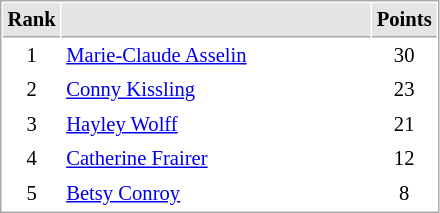<table cellspacing="1" cellpadding="3" style="border:1px solid #AAAAAA;font-size:86%">
<tr bgcolor="#E4E4E4">
<th style="border-bottom:1px solid #AAAAAA" width=10>Rank</th>
<th style="border-bottom:1px solid #AAAAAA" width=200></th>
<th style="border-bottom:1px solid #AAAAAA" width=20>Points</th>
</tr>
<tr>
<td align="center">1</td>
<td> <a href='#'>Marie-Claude Asselin</a></td>
<td align=center>30</td>
</tr>
<tr>
<td align="center">2</td>
<td> <a href='#'>Conny Kissling</a></td>
<td align=center>23</td>
</tr>
<tr>
<td align="center">3</td>
<td> <a href='#'>Hayley Wolff</a></td>
<td align=center>21</td>
</tr>
<tr>
<td align="center">4</td>
<td> <a href='#'>Catherine Frairer</a></td>
<td align=center>12</td>
</tr>
<tr>
<td align="center">5</td>
<td> <a href='#'>Betsy Conroy</a></td>
<td align=center>8</td>
</tr>
</table>
